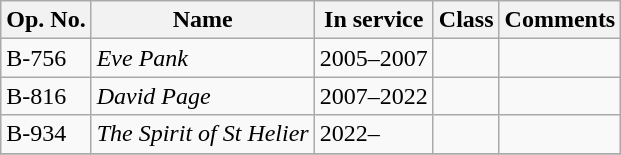<table class="wikitable">
<tr>
<th>Op. No.</th>
<th>Name</th>
<th>In service</th>
<th>Class</th>
<th>Comments</th>
</tr>
<tr>
<td>B-756</td>
<td><em>Eve Pank</em></td>
<td>2005–2007</td>
<td></td>
<td></td>
</tr>
<tr>
<td>B-816</td>
<td><em>David Page</em></td>
<td>2007–2022</td>
<td></td>
<td></td>
</tr>
<tr>
<td>B-934</td>
<td><em>The Spirit of St Helier</em></td>
<td>2022–</td>
<td></td>
<td></td>
</tr>
<tr>
</tr>
</table>
